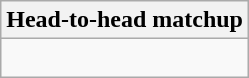<table class="wikitable collapsible collapsed">
<tr>
<th>Head-to-head matchup</th>
</tr>
<tr>
<td><br></td>
</tr>
</table>
